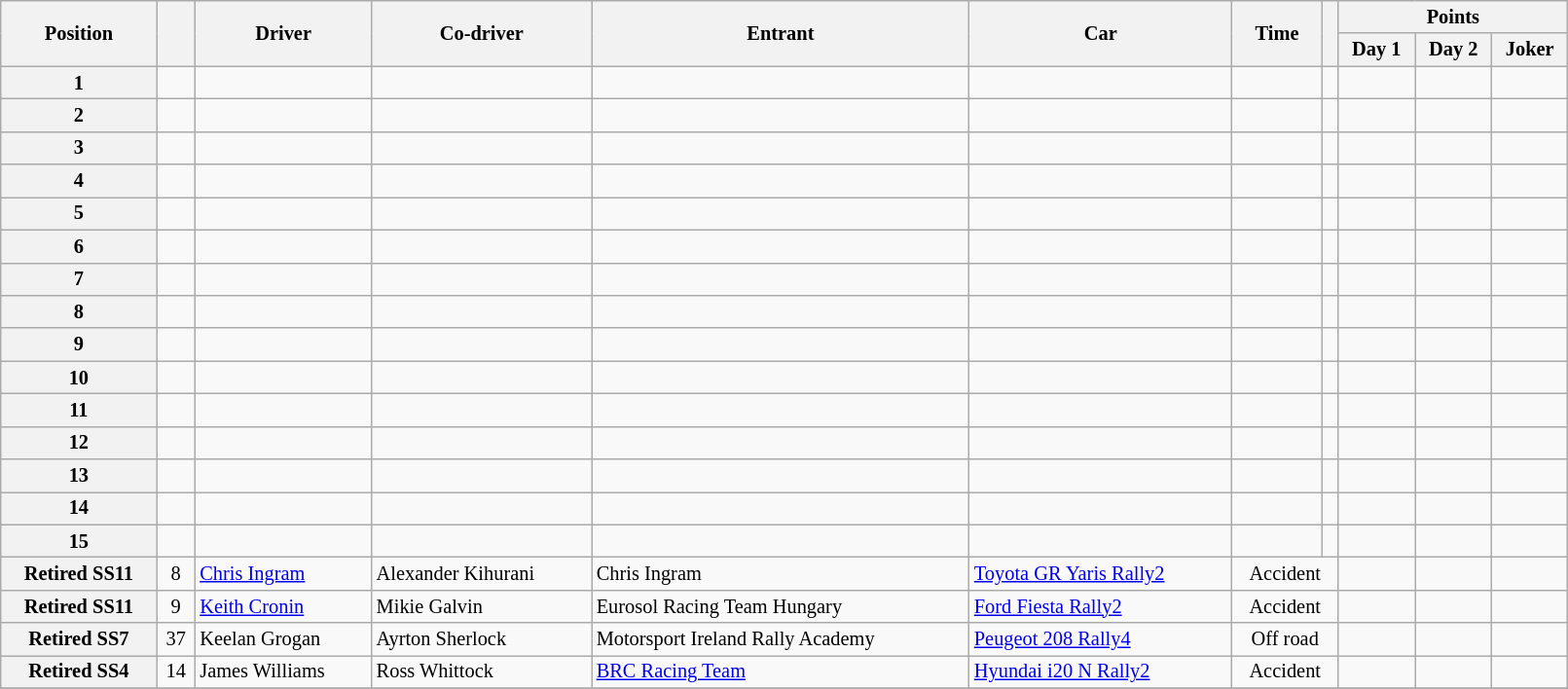<table class="wikitable" width=85% style="font-size: 85%;">
<tr>
<th rowspan="2">Position</th>
<th rowspan="2"></th>
<th rowspan="2">Driver</th>
<th rowspan="2">Co-driver</th>
<th rowspan="2">Entrant</th>
<th rowspan="2">Car</th>
<th rowspan="2">Time</th>
<th rowspan="2"></th>
<th colspan="3">Points</th>
</tr>
<tr>
<th>Day 1</th>
<th>Day 2</th>
<th>Joker</th>
</tr>
<tr>
<th>1</th>
<td align="center"></td>
<td></td>
<td></td>
<td></td>
<td></td>
<td></td>
<td></td>
<td align="center"></td>
<td align="center"></td>
<td align="center"></td>
</tr>
<tr>
<th>2</th>
<td align="center"></td>
<td></td>
<td></td>
<td></td>
<td></td>
<td></td>
<td></td>
<td align="center"></td>
<td align="center"></td>
<td align="center"></td>
</tr>
<tr>
<th>3</th>
<td align="center"></td>
<td></td>
<td></td>
<td></td>
<td></td>
<td></td>
<td></td>
<td align="center"></td>
<td align="center"></td>
<td align="center"></td>
</tr>
<tr>
<th>4</th>
<td align="center"></td>
<td></td>
<td></td>
<td></td>
<td></td>
<td></td>
<td></td>
<td align="center"></td>
<td align="center"></td>
</tr>
<tr>
<th>5</th>
<td align="center"></td>
<td></td>
<td></td>
<td></td>
<td></td>
<td></td>
<td></td>
<td align="center"></td>
<td align="center"></td>
<td align="center"></td>
</tr>
<tr>
<th>6</th>
<td align="center"></td>
<td></td>
<td></td>
<td></td>
<td></td>
<td></td>
<td></td>
<td align="center"></td>
<td align="center"></td>
<td align="center"></td>
</tr>
<tr>
<th>7</th>
<td align="center"></td>
<td></td>
<td></td>
<td></td>
<td></td>
<td></td>
<td></td>
<td align="center"></td>
<td align="center"></td>
<td align="center"></td>
</tr>
<tr>
<th>8</th>
<td align="center"></td>
<td></td>
<td></td>
<td></td>
<td></td>
<td></td>
<td></td>
<td align="center"></td>
<td align="center"></td>
<td align="center"></td>
</tr>
<tr>
<th>9</th>
<td align="center"></td>
<td></td>
<td></td>
<td></td>
<td></td>
<td></td>
<td></td>
<td align="center"></td>
<td align="center"></td>
<td align="center"></td>
</tr>
<tr>
<th>10</th>
<td align="center"></td>
<td></td>
<td></td>
<td></td>
<td></td>
<td></td>
<td></td>
<td align="center"></td>
<td align="center"></td>
<td align="center"></td>
</tr>
<tr>
<th>11</th>
<td align="center"></td>
<td></td>
<td></td>
<td></td>
<td></td>
<td></td>
<td></td>
<td align="center"></td>
<td align="center"></td>
<td align="center"></td>
</tr>
<tr>
<th>12</th>
<td align="center"></td>
<td></td>
<td></td>
<td></td>
<td></td>
<td></td>
<td></td>
<td align="center"></td>
<td align="center"></td>
<td align="center"></td>
</tr>
<tr>
<th>13</th>
<td align="center"></td>
<td></td>
<td></td>
<td></td>
<td></td>
<td></td>
<td></td>
<td align="center"></td>
<td align="center"></td>
<td align="center"></td>
</tr>
<tr>
<th>14</th>
<td align="center"></td>
<td></td>
<td></td>
<td></td>
<td></td>
<td></td>
<td></td>
<td align="center"></td>
<td align="center"></td>
<td align="center"></td>
</tr>
<tr>
<th>15</th>
<td align="center"></td>
<td></td>
<td></td>
<td></td>
<td></td>
<td></td>
<td></td>
<td align="center"></td>
<td align="center"></td>
<td align="center"></td>
</tr>
<tr>
<th>Retired SS11</th>
<td align="center">8</td>
<td><a href='#'>Chris Ingram</a></td>
<td>Alexander Kihurani</td>
<td>Chris Ingram</td>
<td><a href='#'>Toyota GR Yaris Rally2</a></td>
<td align="center" colspan="2">Accident</td>
<td align="center"></td>
<td align="center"></td>
<td align="center"></td>
</tr>
<tr>
<th>Retired SS11</th>
<td align="center">9</td>
<td><a href='#'>Keith Cronin</a></td>
<td>Mikie Galvin</td>
<td>Eurosol Racing Team Hungary</td>
<td><a href='#'>Ford Fiesta Rally2</a></td>
<td align="center" colspan="2">Accident</td>
<td align="center"></td>
<td align="center"></td>
<td align="center"></td>
</tr>
<tr>
<th>Retired SS7</th>
<td align="center">37</td>
<td>Keelan Grogan</td>
<td>Ayrton Sherlock</td>
<td>Motorsport Ireland Rally Academy</td>
<td><a href='#'>Peugeot 208 Rally4</a></td>
<td align="center" colspan="2">Off road</td>
<td align="center"></td>
<td align="center"></td>
<td align="center"></td>
</tr>
<tr>
<th>Retired SS4</th>
<td align="center">14</td>
<td>James Williams</td>
<td>Ross Whittock</td>
<td><a href='#'>BRC Racing Team</a></td>
<td><a href='#'>Hyundai i20 N Rally2</a></td>
<td align="center" colspan="2">Accident</td>
<td align="center"></td>
<td align="center"></td>
<td align="center"></td>
</tr>
<tr>
</tr>
</table>
